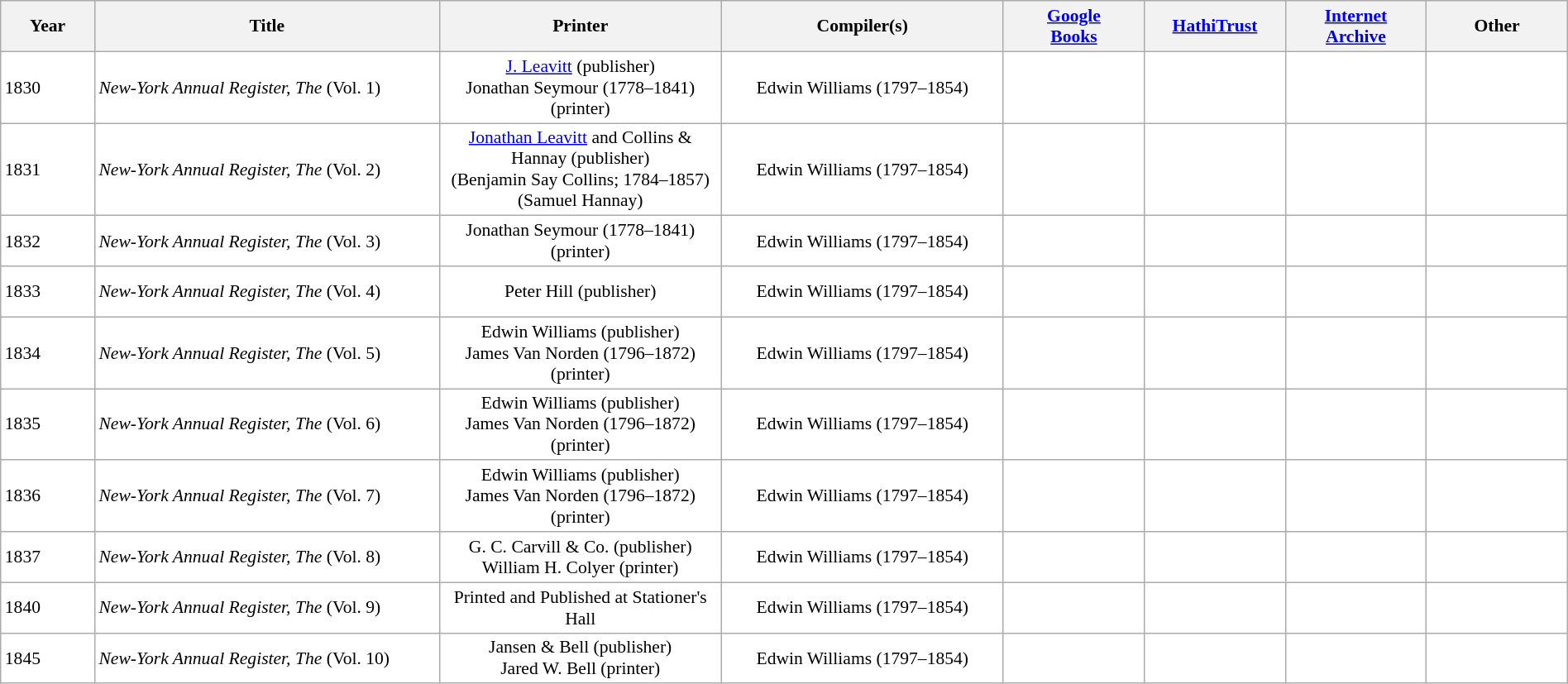<table class="wikitable collapsible sortable" border="0" cellpadding="1" style="color:black; background-color: #FFFFFF; font-size: 90%; width:100%">
<tr>
<th>Year</th>
<th>Title</th>
<th>Printer</th>
<th>Compiler(s)</th>
<th><a href='#'>Google<br>Books</a></th>
<th><a href='#'>HathiTrust</a></th>
<th><a href='#'>Internet<br>Archive</a></th>
<th>Other</th>
</tr>
<tr>
<td width="6%">1830</td>
<td width="22%"><em>New-York Annual Register, The</em> (Vol. 1)</td>
<td style="text-align:center" width="18%" data-sort-value="leavitt 1930"><a href='#'>J. Leavitt</a> (publisher)<br>Jonathan Seymour (1778–1841) (printer)</td>
<td style="text-align:center" width="18%"  data-sort-value="williams 1830">Edwin Williams (1797–1854)</td>
<td style="text-align:center" width="9%"><br></td>
<td style="text-align:center" width="9%"></td>
<td style="text-align:center" width="9%"></td>
<td style="text-align:center" width="9%"></td>
</tr>
<tr>
<td width="6%">1831</td>
<td width="22%"><em>New-York Annual Register, The</em> (Vol. 2)</td>
<td style="text-align:center" width="18%" data-sort-value="leavitt 1931"><a href='#'>Jonathan Leavitt</a> and Collins & Hannay (publisher)<br>(Benjamin Say Collins; 1784–1857)<br>(Samuel Hannay)</td>
<td style="text-align:center" width="18%"  data-sort-value="williams 1831">Edwin Williams (1797–1854)</td>
<td style="text-align:center" width="9%"></td>
<td style="text-align:center" width="9%"></td>
<td style="text-align:center" width="9%"><br></td>
<td style="text-align:center" width="9%"></td>
</tr>
<tr>
<td width="6%">1832</td>
<td width="22%"><em>New-York Annual Register, The</em> (Vol. 3)</td>
<td style="text-align:center" width="18%" data-sort-value="seymour 1932">Jonathan Seymour (1778–1841) (printer)</td>
<td style="text-align:center" width="18%"  data-sort-value="williams 1832">Edwin Williams (1797–1854)</td>
<td style="text-align:center" width="9%"></td>
<td style="text-align:center" width="9%"><br><br></td>
<td style="text-align:center" width="9%"></td>
<td style="text-align:center" width="9%"></td>
</tr>
<tr>
<td width="6%">1833</td>
<td width="22%"><em>New-York Annual Register, The</em> (Vol. 4)</td>
<td style="text-align:center" width="18%" data-sort-value="hill 1933">Peter Hill (publisher)</td>
<td style="text-align:center" width="18%"  data-sort-value="williams 1833">Edwin Williams (1797–1854)</td>
<td style="text-align:center" width="9%"><br></td>
<td style="text-align:center" width="9%"><br><br></td>
<td style="text-align:center" width="9%"></td>
<td style="text-align:center" width="9%"></td>
</tr>
<tr>
<td width="6%">1834</td>
<td width="22%"><em>New-York Annual Register, The</em> (Vol. 5)</td>
<td style="text-align:center" width="18%" data-sort-value="williams 1934">Edwin Williams (publisher)<br>James Van Norden (1796–1872) (printer)</td>
<td style="text-align:center" width="18%"  data-sort-value="williams 1834">Edwin Williams (1797–1854)</td>
<td style="text-align:center" width="9%"><br></td>
<td style="text-align:center" width="9%"><br></td>
<td style="text-align:center" width="9%"><br></td>
<td style="text-align:center" width="9%"></td>
</tr>
<tr>
<td width="6%">1835</td>
<td width="22%"><em>New-York Annual Register, The</em> (Vol. 6)</td>
<td style="text-align:center" width="18%" data-sort-value="williams 1935">Edwin Williams (publisher)<br>James Van Norden (1796–1872) (printer)</td>
<td style="text-align:center" width="18%"  data-sort-value="williams 1835">Edwin Williams (1797–1854)</td>
<td style="text-align:center" width="9%"><br></td>
<td style="text-align:center" width="9%"><br></td>
<td style="text-align:center" width="9%"><br></td>
<td style="text-align:center" width="9%"></td>
</tr>
<tr>
<td width="6%">1836</td>
<td width="22%"><em>New-York Annual Register, The</em> (Vol. 7)</td>
<td style="text-align:center" width="18%" data-sort-value="williams 1936">Edwin Williams (publisher)<br>James Van Norden (1796–1872) (printer)</td>
<td style="text-align:center" width="18%"  data-sort-value="williams 1836">Edwin Williams (1797–1854)</td>
<td style="text-align:center" width="9%"><br></td>
<td style="text-align:center" width="9%"><br></td>
<td style="text-align:center" width="9%"></td>
<td style="text-align:center" width="9%"></td>
</tr>
<tr>
<td width="6%">1837</td>
<td width="22%"><em>New-York Annual Register, The</em> (Vol. 8)</td>
<td style="text-align:center" width="18%" data-sort-value="carvill 1937">G. C. Carvill & Co. (publisher)<br>William H. Colyer (printer)</td>
<td style="text-align:center" width="18%"  data-sort-value="williams 1837">Edwin Williams (1797–1854)</td>
<td style="text-align:center" width="9%"></td>
<td style="text-align:center" width="9%"></td>
<td style="text-align:center" width="9%"></td>
<td style="text-align:center" width="9%"></td>
</tr>
<tr>
<td width="6%">1840</td>
<td width="22%"><em>New-York Annual Register, The</em> (Vol. 9)</td>
<td style="text-align:center" width="18%" data-sort-value="stationer's 1940">Printed and Published at Stationer's Hall</td>
<td style="text-align:center" width="18%"  data-sort-value="williams 1840">Edwin Williams (1797–1854)</td>
<td style="text-align:center" width="9%"><br></td>
<td style="text-align:center" width="9%"><br></td>
<td style="text-align:center" width="9%"></td>
<td style="text-align:center" width="9%"></td>
</tr>
<tr>
<td width="6%">1845</td>
<td width="22%"><em>New-York Annual Register, The</em> (Vol. 10)</td>
<td style="text-align:center" width="18%" data-sort-value="jansen 1945">Jansen & Bell (publisher)<br>Jared W. Bell (printer)</td>
<td style="text-align:center" width="18%"  data-sort-value="williams 1845">Edwin Williams (1797–1854)</td>
<td style="text-align:center" width="9%"></td>
<td style="text-align:center" width="9%"></td>
<td style="text-align:center" width="9%"></td>
<td style="text-align:center" width="9%"></td>
</tr>
</table>
